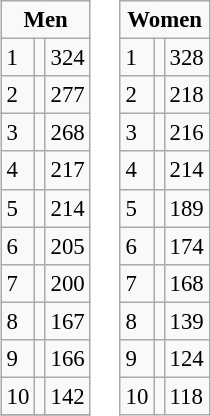<table>
<tr ---- valign="top">
<td><br><table class="wikitable" style="font-size: 95%">
<tr>
<td colspan="3" align="center"><strong>Men</strong></td>
</tr>
<tr>
<td>1</td>
<td align="left"></td>
<td>324</td>
</tr>
<tr>
<td>2</td>
<td align="left"></td>
<td>277</td>
</tr>
<tr>
<td>3</td>
<td align="left"></td>
<td>268</td>
</tr>
<tr>
<td>4</td>
<td align="left"></td>
<td>217</td>
</tr>
<tr>
<td>5</td>
<td align="left"></td>
<td>214</td>
</tr>
<tr>
<td>6</td>
<td align="left"></td>
<td>205</td>
</tr>
<tr>
<td>7</td>
<td align="left"></td>
<td>200</td>
</tr>
<tr>
<td>8</td>
<td align="left"></td>
<td>167</td>
</tr>
<tr>
<td>9</td>
<td align="left"></td>
<td>166</td>
</tr>
<tr>
<td>10</td>
<td align="left"></td>
<td>142</td>
</tr>
<tr>
</tr>
</table>
</td>
<td><br><table class="wikitable" style="font-size: 95%">
<tr>
<td colspan="3" align="center"><strong>Women</strong></td>
</tr>
<tr>
<td>1</td>
<td align="left"></td>
<td>328</td>
</tr>
<tr>
<td>2</td>
<td align="left"></td>
<td>218</td>
</tr>
<tr>
<td>3</td>
<td align="left"></td>
<td>216</td>
</tr>
<tr>
<td>4</td>
<td align="left"></td>
<td>214</td>
</tr>
<tr>
<td>5</td>
<td align="left"></td>
<td>189</td>
</tr>
<tr>
<td>6</td>
<td align="left"></td>
<td>174</td>
</tr>
<tr>
<td>7</td>
<td align="left"></td>
<td>168</td>
</tr>
<tr>
<td>8</td>
<td align="left"></td>
<td>139</td>
</tr>
<tr>
<td>9</td>
<td align="left"></td>
<td>124</td>
</tr>
<tr>
<td>10</td>
<td align="left"></td>
<td>118</td>
</tr>
</table>
</td>
<td></td>
</tr>
</table>
